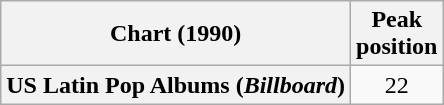<table class="wikitable plainrowheaders" style="text-align:center">
<tr>
<th scope="col">Chart (1990)</th>
<th scope="col">Peak<br>position</th>
</tr>
<tr>
<th scope="row">US Latin Pop Albums (<em>Billboard</em>)</th>
<td>22</td>
</tr>
</table>
